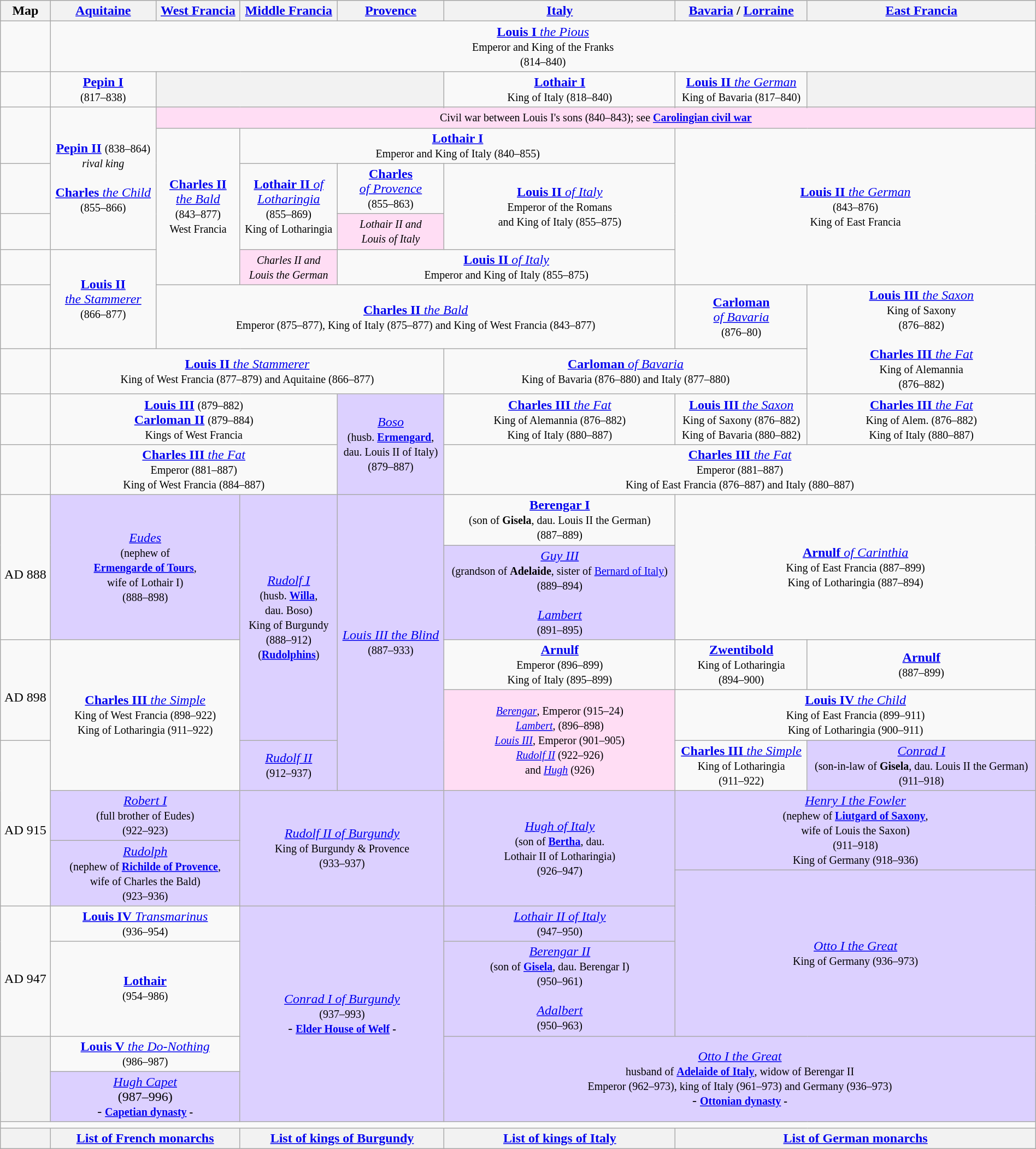<table class="wikitable" width="100%" style="text-align:center">
<tr style="background-color:#cccccc;">
<th>Map</th>
<th><a href='#'>Aquitaine</a></th>
<th><a href='#'>West Francia</a></th>
<th><a href='#'>Middle Francia</a></th>
<th><a href='#'>Provence</a></th>
<th><a href='#'>Italy</a></th>
<th><a href='#'>Bavaria</a> / <a href='#'>Lorraine</a></th>
<th><a href='#'>East Francia</a></th>
</tr>
<tr>
<td></td>
<td colspan="7"><a href='#'><strong>Louis I</strong> <em>the Pious</em></a><br><small>Emperor and King of the Franks<br>(814–840)</small></td>
</tr>
<tr>
<td rowspan="2"></td>
<td><strong><a href='#'>Pepin I</a></strong><br><small>(817–838)</small></td>
<th colspan="3" rowspan="2"></th>
<td rowspan="2"><strong><a href='#'>Lothair I</a></strong><br><small>King of Italy (818–840)</small></td>
<td rowspan="2"><a href='#'><strong>Louis II</strong> <em>the German</em></a><br><small>King of Bavaria (817–840)</small></td>
<th rowspan="2"></th>
</tr>
<tr>
<td rowspan="5"><strong><a href='#'>Pepin II</a></strong> <small>(838–864)</small><br><small><em>rival king</em></small><br><br><a href='#'><strong>Charles</strong> <em>the Child</em></a><br><small>(855–866)</small></td>
</tr>
<tr>
<td rowspan="2"></td>
<td colspan="6" style="background: #FFDDF4;"><small>Civil war between Louis I's sons (840–843); see <strong><a href='#'>Carolingian civil war</a></strong></small></td>
</tr>
<tr>
<td rowspan="4"><a href='#'><strong>Charles II</strong><br><em>the Bald</em></a><br><small>(843–877)<br></small><small>West Francia</small></td>
<td colspan="3"><strong><a href='#'>Lothair I</a></strong><br><small>Emperor and King of Italy (840–855)</small></td>
<td colspan="2" rowspan="4"><a href='#'><strong>Louis II</strong> <em>the German</em></a><br><small>(843–876)<br>King of East Francia</small></td>
</tr>
<tr>
<td></td>
<td rowspan="2"><a href='#'><strong>Lothair II</strong> <em>of<br>Lotharingia</em></a><br><small>(855–869)<br>King of Lotharingia</small></td>
<td><a href='#'><strong>Charles</strong><br><em>of Provence</em></a><br><small>(855–863)</small></td>
<td rowspan="2"><a href='#'><strong>Louis II</strong> <em>of Italy</em></a><br><small>Emperor of the Romans<br>and King of Italy (855–875)</small></td>
</tr>
<tr>
<td></td>
<td style="background: #FFDDF4;"><small><em>Lothair II and<br>Louis of Italy</em></small></td>
</tr>
<tr>
<td></td>
<td rowspan="2"><a href='#'><strong>Louis II</strong><br><em>the Stammerer</em></a><br><small>(866–877)</small></td>
<td style="background: #FFDDF4;"><small><em>Charles II and<br>Louis the German</em></small></td>
<td colspan="2"><a href='#'><strong>Louis II</strong> <em>of Italy</em></a><br><small>Emperor and King of Italy (855–875)</small></td>
</tr>
<tr>
<td></td>
<td colspan="4"><a href='#'><strong>Charles II</strong> <em>the Bald</em></a><br><small>Emperor (875–877), King of Italy (875–877) and King of West Francia (843–877)</small></td>
<td><a href='#'><strong>Carloman</strong><br><em>of Bavaria</em></a><br><small>(876–80)</small></td>
<td rowspan="2"><a href='#'><strong>Louis III</strong> <em>the Saxon</em></a><small><br>King of Saxony<br>(876–882)<br><br></small><a href='#'><strong>Charles III</strong> <em>the Fat</em></a><br><small>King of Alemannia<br>(876–882)</small></td>
</tr>
<tr>
<td></td>
<td colspan="4"><a href='#'><strong>Louis II</strong> <em>the Stammerer</em></a><br><small>King of West Francia (877–879) and Aquitaine (866–877)</small></td>
<td colspan="2"><a href='#'><strong>Carloman</strong> <em>of Bavaria</em></a><br><small>King of Bavaria (876–880) and Italy (877–880)</small></td>
</tr>
<tr>
<td></td>
<td colspan="3"><strong><a href='#'>Louis III</a></strong> <small>(879–882)</small><br><strong><a href='#'>Carloman II</a></strong> <small>(879–884)</small><br><small>Kings of West Francia</small></td>
<td rowspan="2" style="background: #DCD0FF;"><em><a href='#'>Boso</a></em><br><small>(husb. <strong><a href='#'>Ermengard</a></strong>,<br>dau. Louis II of Italy)<br>(879–887)</small></td>
<td><a href='#'><strong>Charles III</strong> <em>the Fat</em></a><br><small>King of Alemannia (876–882)<br>King of Italy (880–887)</small></td>
<td><a href='#'><strong>Louis III</strong> <em>the Saxon</em></a><br><small>King of Saxony (876–882)<br>King of Bavaria (880–882)</small></td>
<td><a href='#'><strong>Charles III</strong> <em>the Fat</em></a><br><small>King of Alem. (876–882)<br>King of Italy (880–887)</small></td>
</tr>
<tr>
<td></td>
<td colspan="3"><a href='#'><strong>Charles III</strong> <em>the Fat</em></a><br><small>Emperor (881–887)<br>King of West Francia (884–887)</small></td>
<td colspan="3"><a href='#'><strong>Charles III</strong> <em>the Fat</em></a><br><small>Emperor (881–887)<br>King of East Francia (876–887) and Italy (880–887)</small></td>
</tr>
<tr>
<td rowspan="3"><br>AD 888</td>
<td colspan="2" rowspan="3" style="background: #DCD0FF;"><em><a href='#'>Eudes</a></em><br><small>(nephew of<br><strong><a href='#'>Ermengarde of Tours</a></strong>,<br>wife of Lothair I)<br>(888–898)</small></td>
<td rowspan="5" style="background: #DCD0FF;"><em><a href='#'>Rudolf I</a></em><br><small>(husb. <strong><a href='#'>Willa</a></strong>,<br>dau. Boso)<br>King of Burgundy<br>(888–912)<br>(<strong><a href='#'>Rudolphins</a></strong>)</small></td>
<td rowspan="6" style="background: #DCD0FF;"><em><a href='#'>Louis III the Blind</a></em><br><small>(887–933)</small></td>
<td><strong><a href='#'>Berengar I</a></strong><br><small>(son of <strong>Gisela</strong>, dau. Louis II the German)</small><br><small>(887–889)</small></td>
<td colspan="2" rowspan="2"><a href='#'><strong>Arnulf</strong> <em>of Carinthia</em></a><br><small>King of East Francia (887–899)<br>King of Lotharingia (887–894)</small></td>
</tr>
<tr>
<td style="background: #DCD0FF;"><em><a href='#'>Guy III</a></em><br><small>(grandson of <strong>Adelaide</strong>, sister of <a href='#'>Bernard of Italy</a>)<br>(889–894)</small><br><br><a href='#'><em>Lambert</em></a><br><small>(891–895)</small></td>
</tr>
<tr>
<td rowspan="2"><a href='#'><strong>Arnulf</strong></a><br><small>Emperor (896–899)<br>King of Italy (895–899)</small></td>
<td rowspan="2"><strong><a href='#'>Zwentibold</a></strong><br><small>King of Lotharingia<br>(894–900)</small></td>
<td rowspan="2"><a href='#'><strong>Arnulf</strong></a><br><small>(887–899)</small></td>
</tr>
<tr>
<td rowspan="2"><br>AD 898</td>
<td colspan="2" rowspan="3"><a href='#'><strong>Charles III</strong> <em>the Simple</em></a><br><small>King of West Francia (898–922)<br>King of Lotharingia (911–922)</small></td>
</tr>
<tr>
<td rowspan="2" style="background: #FFDDF4;"><small><a href='#'><em>Berengar</em></a>, Emperor (915–24)<br><a href='#'><em>Lambert</em></a>, (896–898)<br><a href='#'><em>Louis III</em></a>, Emperor (901–905)<br><a href='#'><em>Rudolf II</em></a> (922–926)<br>and <a href='#'><em>Hugh</em></a> (926)</small></td>
<td colspan="2"><a href='#'><strong>Louis IV</strong> <em>the Child</em></a><br><small>King of East Francia (899–911)<br>King of Lotharingia (900–911)</small></td>
</tr>
<tr>
<td rowspan="4"><br>AD 915</td>
<td style="background: #DCD0FF;"><em><a href='#'>Rudolf II</a></em><br><small>(912–937)</small></td>
<td><a href='#'><strong>Charles III</strong> <em>the Simple</em></a><br><small>King of Lotharingia<br>(911–922)</small></td>
<td style="background: #DCD0FF;"><em><a href='#'>Conrad I</a></em><br><small>(son-in-law of <strong>Gisela</strong>, dau. Louis II the German)<br>(911–918)</small></td>
</tr>
<tr>
<td colspan="2" style="background: #DCD0FF;"><em><a href='#'>Robert I</a></em><br><small>(full brother of Eudes)<br>(922–923)</small></td>
<td colspan="2" rowspan="3" style="background: #DCD0FF;"><em><a href='#'>Rudolf II of Burgundy</a></em><br><small>King of Burgundy & Provence<br>(933–937)</small></td>
<td rowspan="3" style="background: #DCD0FF;"><em><a href='#'>Hugh of Italy</a></em><br><small>(son of <strong><a href='#'>Bertha</a></strong>, dau.<br>Lothair II of Lotharingia)<br>(926–947)</small></td>
<td colspan="2" rowspan="2" style="background: #DCD0FF;"><em><a href='#'>Henry I the Fowler</a></em><br><small>(nephew of <strong><a href='#'>Liutgard of Saxony</a></strong>,<br>wife of Louis the Saxon)<br>(911–918)<br>King of Germany (918–936)</small></td>
</tr>
<tr>
<td colspan="2" rowspan="2" style="background: #DCD0FF;"><em><a href='#'>Rudolph</a></em><br><small>(nephew of <strong><a href='#'>Richilde of Provence</a></strong>,<br>wife of Charles the Bald)<br>(923–936)</small></td>
</tr>
<tr>
<td colspan="2" rowspan="3" style="background: #DCD0FF;"><em><a href='#'>Otto I the Great</a></em><br><small>King of Germany (936–973)</small></td>
</tr>
<tr>
<td rowspan="2"><br>AD 947</td>
<td colspan="2"><a href='#'><strong>Louis IV</strong> <em>Transmarinus</em></a><br><small>(936–954)</small></td>
<td colspan="2" rowspan="4" style="background: #DCD0FF;"><em><a href='#'>Conrad I of Burgundy</a></em><br><small>(937–993)<br></small> - <small><strong><a href='#'>Elder House of Welf</a> -</strong></small></td>
<td style="background: #DCD0FF;"><em><a href='#'>Lothair II of Italy</a></em><br><small>(947–950)</small></td>
</tr>
<tr>
<td colspan="2"><strong><a href='#'>Lothair</a></strong><br><small>(954–986)</small></td>
<td style="background: #DCD0FF;"><em><a href='#'>Berengar II</a></em><br><small>(son of <strong><a href='#'>Gisela</a></strong>, dau. Berengar I)<br>(950–961)</small><br><br><em><a href='#'>Adalbert</a></em><br><small>(950–963)</small></td>
</tr>
<tr>
<th rowspan="2"></th>
<td colspan="2"><a href='#'><strong>Louis V</strong> <em>the Do-Nothing</em></a><br><small>(986–987)</small></td>
<td colspan="3" rowspan="2" style="background: #DCD0FF;"><em><a href='#'>Otto I the Great</a></em><br><small>husband of <strong><a href='#'>Adelaide of Italy</a></strong>, widow of Berengar II<br>Emperor (962–973), king of Italy (961–973) and Germany (936–973)<br></small>- <strong><small><a href='#'>Ottonian dynasty</a> -</small></strong></td>
</tr>
<tr>
<td colspan="2" style="background: #DCD0FF;"><em><a href='#'>Hugh Capet</a></em><br>(987–996)<br>- <small><strong><a href='#'>Capetian dynasty</a> -</strong></small></td>
</tr>
<tr>
<td colspan="8"></td>
</tr>
<tr>
<th></th>
<th colspan="2"><strong><a href='#'>List of French monarchs</a></strong></th>
<th colspan="2"><a href='#'>List of kings of Burgundy</a></th>
<th><strong><a href='#'>List of kings of Italy</a></strong></th>
<th colspan="2"><a href='#'>List of German monarchs</a></th>
</tr>
</table>
